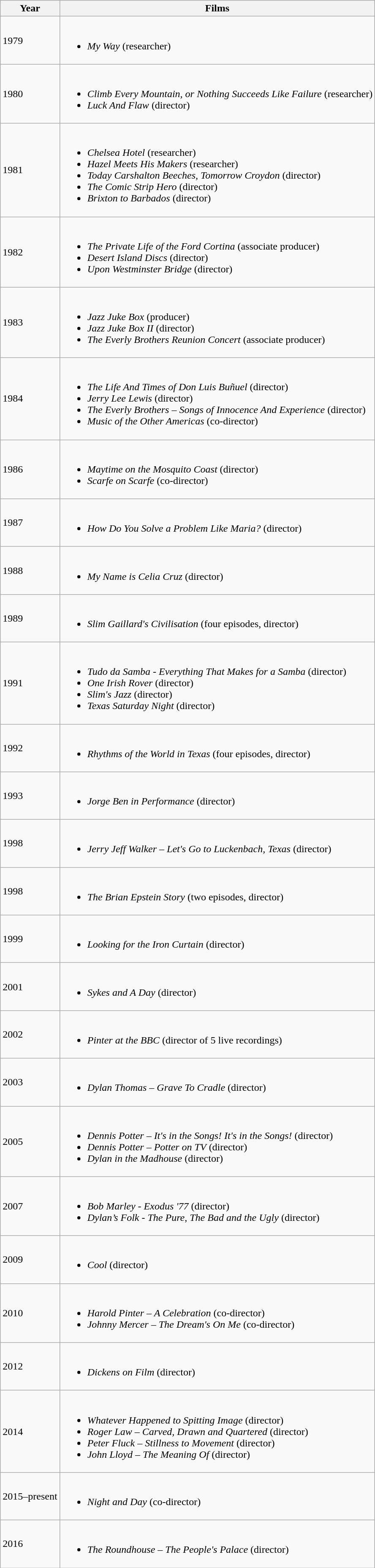<table class="wikitable sortable">
<tr>
<th>Year</th>
<th>Films</th>
</tr>
<tr>
<td>1979</td>
<td><br><ul><li><em>My Way</em> (researcher)</li></ul></td>
</tr>
<tr>
<td>1980</td>
<td><br><ul><li><em>Climb Every Mountain, or Nothing Succeeds Like Failure</em> (researcher)</li><li><em>Luck And Flaw</em> (director)</li></ul></td>
</tr>
<tr>
<td>1981</td>
<td><br><ul><li><em>Chelsea Hotel</em> (researcher)</li><li><em>Hazel Meets His Makers</em> (researcher)</li><li><em>Today Carshalton Beeches, Tomorrow Croydon</em> (director)</li><li><em>The Comic Strip Hero</em> (director)</li><li><em>Brixton to Barbados</em> (director)</li></ul></td>
</tr>
<tr>
<td>1982</td>
<td><br><ul><li><em>The Private Life of the Ford Cortina</em> (associate producer)</li><li><em>Desert Island Discs</em> (director)</li><li><em>Upon Westminster Bridge</em> (director)</li></ul></td>
</tr>
<tr>
<td>1983</td>
<td><br><ul><li><em>Jazz Juke Box</em> (producer)</li><li><em>Jazz Juke Box II</em> (director)</li><li><em>The Everly Brothers Reunion Concert</em> (associate producer)</li></ul></td>
</tr>
<tr>
<td>1984</td>
<td><br><ul><li><em>The Life And Times of Don Luis Buñuel</em> (director)</li><li><em>Jerry Lee Lewis</em> (director)</li><li><em>The Everly Brothers – Songs of Innocence And Experience</em> (director)</li><li><em>Music of the Other Americas</em> (co-director)</li></ul></td>
</tr>
<tr>
<td>1986</td>
<td><br><ul><li><em>Maytime on the Mosquito Coast</em> (director)</li><li><em>Scarfe on Scarfe</em> (co-director)</li></ul></td>
</tr>
<tr>
<td>1987</td>
<td><br><ul><li><em>How Do You Solve a Problem Like Maria?</em> (director)</li></ul></td>
</tr>
<tr>
<td>1988</td>
<td><br><ul><li><em>My Name is Celia Cruz</em> (director)</li></ul></td>
</tr>
<tr>
<td>1989</td>
<td><br><ul><li><em>Slim Gaillard's Civilisation</em> (four episodes, director)</li></ul></td>
</tr>
<tr>
<td>1991</td>
<td><br><ul><li><em>Tudo da Samba - Everything That Makes for a Samba</em> (director)</li><li><em>One Irish Rover</em> (director)</li><li><em>Slim's Jazz</em> (director)</li><li><em>Texas Saturday Night</em> (director)</li></ul></td>
</tr>
<tr>
<td>1992</td>
<td><br><ul><li><em>Rhythms of the World in Texas</em> (four episodes, director)</li></ul></td>
</tr>
<tr>
<td>1993</td>
<td><br><ul><li><em>Jorge Ben in Performance</em> (director)</li></ul></td>
</tr>
<tr>
<td>1998</td>
<td><br><ul><li><em>Jerry Jeff Walker – Let's Go to Luckenbach, Texas</em> (director)</li></ul></td>
</tr>
<tr>
<td>1998</td>
<td><br><ul><li><em>The Brian Epstein Story</em> (two episodes, director)</li></ul></td>
</tr>
<tr>
<td>1999</td>
<td><br><ul><li><em>Looking for the Iron Curtain</em> (director)</li></ul></td>
</tr>
<tr>
<td>2001</td>
<td><br><ul><li><em>Sykes and A Day</em> (director)</li></ul></td>
</tr>
<tr>
<td>2002</td>
<td><br><ul><li><em>Pinter at the BBC</em> (director of 5 live recordings)</li></ul></td>
</tr>
<tr>
<td>2003</td>
<td><br><ul><li><em>Dylan Thomas – Grave To Cradle</em> (director)</li></ul></td>
</tr>
<tr>
<td>2005</td>
<td><br><ul><li><em>Dennis Potter – It's in the Songs! It's in the Songs!</em> (director)</li><li><em>Dennis Potter – Potter on TV</em> (director)</li><li><em>Dylan in the Madhouse</em> (director)</li></ul></td>
</tr>
<tr>
<td>2007</td>
<td><br><ul><li><em>Bob Marley - Exodus '77</em> (director)</li><li><em>Dylan’s Folk - The Pure, The Bad and the Ugly</em> (director)</li></ul></td>
</tr>
<tr>
<td>2009</td>
<td><br><ul><li><em>Cool</em> (director)</li></ul></td>
</tr>
<tr>
<td>2010</td>
<td><br><ul><li><em>Harold Pinter – A Celebration</em> (co-director)</li><li><em>Johnny Mercer – The Dream's On Me</em> (co-director)</li></ul></td>
</tr>
<tr>
<td>2012</td>
<td><br><ul><li><em>Dickens on Film</em> (director)</li></ul></td>
</tr>
<tr>
<td>2014</td>
<td><br><ul><li><em>Whatever Happened to Spitting Image</em> (director)</li><li><em>Roger Law – Carved, Drawn and Quartered</em> (director)</li><li><em>Peter Fluck – Stillness to Movement</em> (director)</li><li><em>John Lloyd – The Meaning Of</em> (director)</li></ul></td>
</tr>
<tr>
<td>2015–present</td>
<td><br><ul><li><em>Night and Day</em> (co-director)</li></ul></td>
</tr>
<tr>
<td>2016</td>
<td><br><ul><li><em>The Roundhouse – The People's Palace</em> (director)</li></ul></td>
</tr>
</table>
